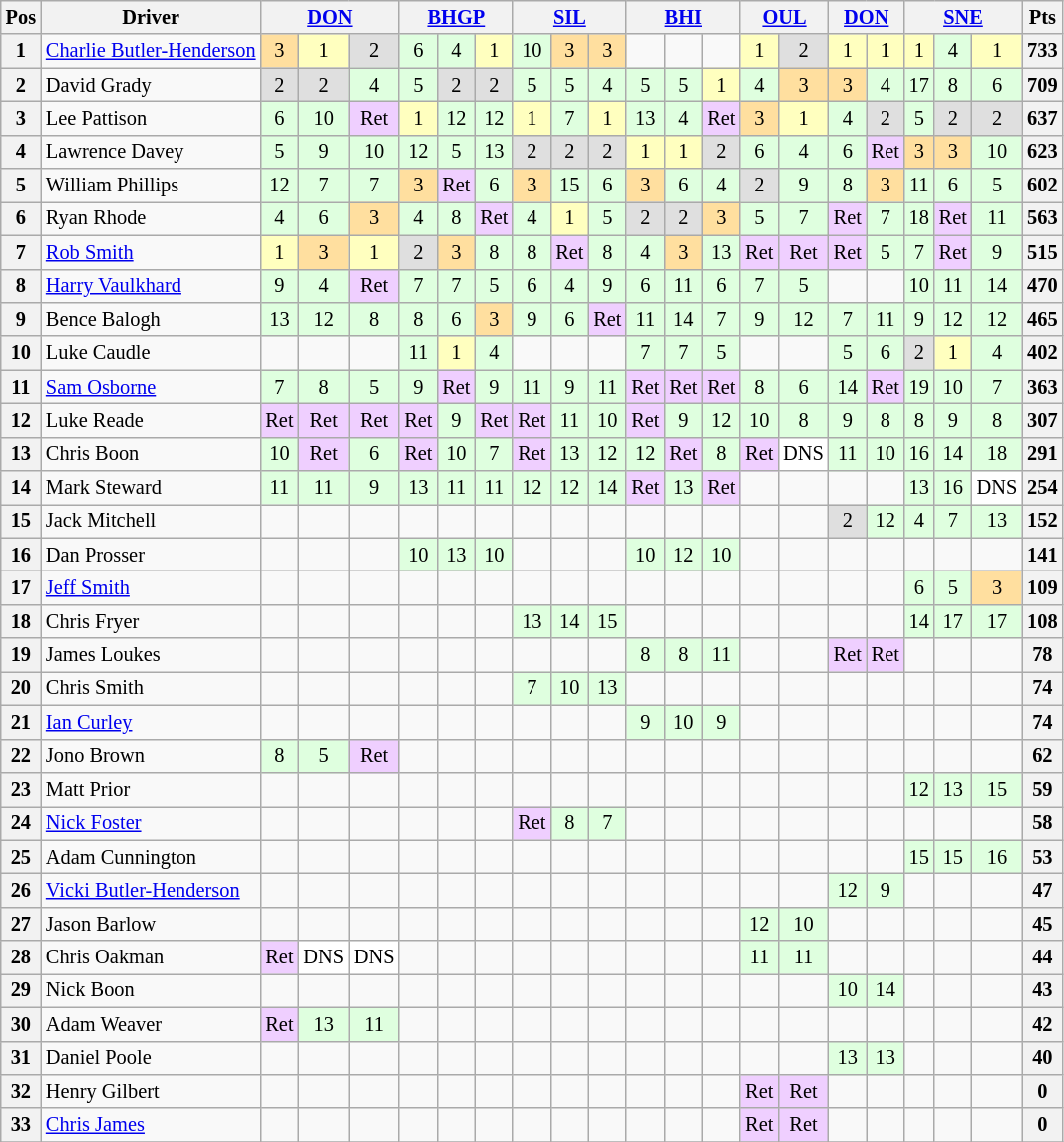<table class="wikitable" style="font-size: 85%; text-align: center;">
<tr valign="top">
<th valign="middle">Pos</th>
<th valign="middle">Driver</th>
<th colspan="3"><a href='#'>DON</a></th>
<th colspan="3"><a href='#'>BHGP</a></th>
<th colspan="3"><a href='#'>SIL</a></th>
<th colspan="3"><a href='#'>BHI</a></th>
<th colspan="2"><a href='#'>OUL</a></th>
<th colspan="2"><a href='#'>DON</a></th>
<th colspan="3"><a href='#'>SNE</a></th>
<th valign=middle>Pts</th>
</tr>
<tr>
<th>1</th>
<td align=left><a href='#'>Charlie Butler-Henderson</a></td>
<td style="background:#ffdf9f;">3</td>
<td style="background:#ffffbf;">1</td>
<td style="background:#dfdfdf;">2</td>
<td style="background:#dfffdf;">6</td>
<td style="background:#dfffdf;">4</td>
<td style="background:#ffffbf;">1</td>
<td style="background:#dfffdf;">10</td>
<td style="background:#ffdf9f;">3</td>
<td style="background:#ffdf9f;">3</td>
<td></td>
<td></td>
<td></td>
<td style="background:#ffffbf;">1</td>
<td style="background:#dfdfdf;">2</td>
<td style="background:#ffffbf;">1</td>
<td style="background:#ffffbf;">1</td>
<td style="background:#ffffbf;">1</td>
<td style="background:#dfffdf;">4</td>
<td style="background:#ffffbf;">1</td>
<th>733</th>
</tr>
<tr>
<th>2</th>
<td align=left>David Grady</td>
<td style="background:#dfdfdf;">2</td>
<td style="background:#dfdfdf;">2</td>
<td style="background:#dfffdf;">4</td>
<td style="background:#dfffdf;">5</td>
<td style="background:#dfdfdf;">2</td>
<td style="background:#dfdfdf;">2</td>
<td style="background:#dfffdf;">5</td>
<td style="background:#dfffdf;">5</td>
<td style="background:#dfffdf;">4</td>
<td style="background:#dfffdf;">5</td>
<td style="background:#dfffdf;">5</td>
<td style="background:#ffffbf;">1</td>
<td style="background:#dfffdf;">4</td>
<td style="background:#ffdf9f;">3</td>
<td style="background:#ffdf9f;">3</td>
<td style="background:#dfffdf;">4</td>
<td style="background:#dfffdf;">17</td>
<td style="background:#dfffdf;">8</td>
<td style="background:#dfffdf;">6</td>
<th>709</th>
</tr>
<tr>
<th>3</th>
<td align=left>Lee Pattison</td>
<td style="background:#dfffdf;">6</td>
<td style="background:#dfffdf;">10</td>
<td style="background:#efcfff;">Ret</td>
<td style="background:#ffffbf;">1</td>
<td style="background:#dfffdf;">12</td>
<td style="background:#dfffdf;">12</td>
<td style="background:#ffffbf;">1</td>
<td style="background:#dfffdf;">7</td>
<td style="background:#ffffbf;">1</td>
<td style="background:#dfffdf;">13</td>
<td style="background:#dfffdf;">4</td>
<td style="background:#efcfff;">Ret</td>
<td style="background:#ffdf9f;">3</td>
<td style="background:#ffffbf;">1</td>
<td style="background:#dfffdf;">4</td>
<td style="background:#dfdfdf;">2</td>
<td style="background:#dfffdf;">5</td>
<td style="background:#dfdfdf;">2</td>
<td style="background:#dfdfdf;">2</td>
<th>637</th>
</tr>
<tr>
<th>4</th>
<td align=left>Lawrence Davey</td>
<td style="background:#dfffdf;">5</td>
<td style="background:#dfffdf;">9</td>
<td style="background:#dfffdf;">10</td>
<td style="background:#dfffdf;">12</td>
<td style="background:#dfffdf;">5</td>
<td style="background:#dfffdf;">13</td>
<td style="background:#dfdfdf;">2</td>
<td style="background:#dfdfdf;">2</td>
<td style="background:#dfdfdf;">2</td>
<td style="background:#ffffbf;">1</td>
<td style="background:#ffffbf;">1</td>
<td style="background:#dfdfdf;">2</td>
<td style="background:#dfffdf;">6</td>
<td style="background:#dfffdf;">4</td>
<td style="background:#dfffdf;">6</td>
<td style="background:#efcfff;">Ret</td>
<td style="background:#ffdf9f;">3</td>
<td style="background:#ffdf9f;">3</td>
<td style="background:#dfffdf;">10</td>
<th>623</th>
</tr>
<tr>
<th>5</th>
<td align=left>William Phillips</td>
<td style="background:#dfffdf;">12</td>
<td style="background:#dfffdf;">7</td>
<td style="background:#dfffdf;">7</td>
<td style="background:#ffdf9f;">3</td>
<td style="background:#efcfff;">Ret</td>
<td style="background:#dfffdf;">6</td>
<td style="background:#ffdf9f;">3</td>
<td style="background:#dfffdf;">15</td>
<td style="background:#dfffdf;">6</td>
<td style="background:#ffdf9f;">3</td>
<td style="background:#dfffdf;">6</td>
<td style="background:#dfffdf;">4</td>
<td style="background:#dfdfdf;">2</td>
<td style="background:#dfffdf;">9</td>
<td style="background:#dfffdf;">8</td>
<td style="background:#ffdf9f;">3</td>
<td style="background:#dfffdf;">11</td>
<td style="background:#dfffdf;">6</td>
<td style="background:#dfffdf;">5</td>
<th>602</th>
</tr>
<tr>
<th>6</th>
<td align=left>Ryan Rhode</td>
<td style="background:#dfffdf;">4</td>
<td style="background:#dfffdf;">6</td>
<td style="background:#ffdf9f;">3</td>
<td style="background:#dfffdf;">4</td>
<td style="background:#dfffdf;">8</td>
<td style="background:#efcfff;">Ret</td>
<td style="background:#dfffdf;">4</td>
<td style="background:#ffffbf;">1</td>
<td style="background:#dfffdf;">5</td>
<td style="background:#dfdfdf;">2</td>
<td style="background:#dfdfdf;">2</td>
<td style="background:#ffdf9f;">3</td>
<td style="background:#dfffdf;">5</td>
<td style="background:#dfffdf;">7</td>
<td style="background:#efcfff;">Ret</td>
<td style="background:#dfffdf;">7</td>
<td style="background:#dfffdf;">18</td>
<td style="background:#efcfff;">Ret</td>
<td style="background:#dfffdf;">11</td>
<th>563</th>
</tr>
<tr>
<th>7</th>
<td align=left><a href='#'>Rob Smith</a></td>
<td style="background:#ffffbf;">1</td>
<td style="background:#ffdf9f;">3</td>
<td style="background:#ffffbf;">1</td>
<td style="background:#dfdfdf;">2</td>
<td style="background:#ffdf9f;">3</td>
<td style="background:#dfffdf;">8</td>
<td style="background:#dfffdf;">8</td>
<td style="background:#efcfff;">Ret</td>
<td style="background:#dfffdf;">8</td>
<td style="background:#dfffdf;">4</td>
<td style="background:#ffdf9f;">3</td>
<td style="background:#dfffdf;">13</td>
<td style="background:#efcfff;">Ret</td>
<td style="background:#efcfff;">Ret</td>
<td style="background:#efcfff;">Ret</td>
<td style="background:#dfffdf;">5</td>
<td style="background:#dfffdf;">7</td>
<td style="background:#efcfff;">Ret</td>
<td style="background:#dfffdf;">9</td>
<th>515</th>
</tr>
<tr>
<th>8</th>
<td align=left><a href='#'>Harry Vaulkhard</a></td>
<td style="background:#dfffdf;">9</td>
<td style="background:#dfffdf;">4</td>
<td style="background:#efcfff;">Ret</td>
<td style="background:#dfffdf;">7</td>
<td style="background:#dfffdf;">7</td>
<td style="background:#dfffdf;">5</td>
<td style="background:#dfffdf;">6</td>
<td style="background:#dfffdf;">4</td>
<td style="background:#dfffdf;">9</td>
<td style="background:#dfffdf;">6</td>
<td style="background:#dfffdf;">11</td>
<td style="background:#dfffdf;">6</td>
<td style="background:#dfffdf;">7</td>
<td style="background:#dfffdf;">5</td>
<td></td>
<td></td>
<td style="background:#dfffdf;">10</td>
<td style="background:#dfffdf;">11</td>
<td style="background:#dfffdf;">14</td>
<th>470</th>
</tr>
<tr>
<th>9</th>
<td align=left>Bence Balogh</td>
<td style="background:#dfffdf;">13</td>
<td style="background:#dfffdf;">12</td>
<td style="background:#dfffdf;">8</td>
<td style="background:#dfffdf;">8</td>
<td style="background:#dfffdf;">6</td>
<td style="background:#ffdf9f;">3</td>
<td style="background:#dfffdf;">9</td>
<td style="background:#dfffdf;">6</td>
<td style="background:#efcfff;">Ret</td>
<td style="background:#dfffdf;">11</td>
<td style="background:#dfffdf;">14</td>
<td style="background:#dfffdf;">7</td>
<td style="background:#dfffdf;">9</td>
<td style="background:#dfffdf;">12</td>
<td style="background:#dfffdf;">7</td>
<td style="background:#dfffdf;">11</td>
<td style="background:#dfffdf;">9</td>
<td style="background:#dfffdf;">12</td>
<td style="background:#dfffdf;">12</td>
<th>465</th>
</tr>
<tr>
<th>10</th>
<td align=left>Luke Caudle</td>
<td></td>
<td></td>
<td></td>
<td style="background:#dfffdf;">11</td>
<td style="background:#ffffbf;">1</td>
<td style="background:#dfffdf;">4</td>
<td></td>
<td></td>
<td></td>
<td style="background:#dfffdf;">7</td>
<td style="background:#dfffdf;">7</td>
<td style="background:#dfffdf;">5</td>
<td></td>
<td></td>
<td style="background:#dfffdf;">5</td>
<td style="background:#dfffdf;">6</td>
<td style="background:#dfdfdf;">2</td>
<td style="background:#ffffbf;">1</td>
<td style="background:#dfffdf;">4</td>
<th>402</th>
</tr>
<tr>
<th>11</th>
<td align=left><a href='#'>Sam Osborne</a></td>
<td style="background:#dfffdf;">7</td>
<td style="background:#dfffdf;">8</td>
<td style="background:#dfffdf;">5</td>
<td style="background:#dfffdf;">9</td>
<td style="background:#efcfff;">Ret</td>
<td style="background:#dfffdf;">9</td>
<td style="background:#dfffdf;">11</td>
<td style="background:#dfffdf;">9</td>
<td style="background:#dfffdf;">11</td>
<td style="background:#efcfff;">Ret</td>
<td style="background:#efcfff;">Ret</td>
<td style="background:#efcfff;">Ret</td>
<td style="background:#dfffdf;">8</td>
<td style="background:#dfffdf;">6</td>
<td style="background:#dfffdf;">14</td>
<td style="background:#efcfff;">Ret</td>
<td style="background:#dfffdf;">19</td>
<td style="background:#dfffdf;">10</td>
<td style="background:#dfffdf;">7</td>
<th>363</th>
</tr>
<tr>
<th>12</th>
<td align=left>Luke Reade</td>
<td style="background:#efcfff;">Ret</td>
<td style="background:#efcfff;">Ret</td>
<td style="background:#efcfff;">Ret</td>
<td style="background:#efcfff;">Ret</td>
<td style="background:#dfffdf;">9</td>
<td style="background:#efcfff;">Ret</td>
<td style="background:#efcfff;">Ret</td>
<td style="background:#dfffdf;">11</td>
<td style="background:#dfffdf;">10</td>
<td style="background:#efcfff;">Ret</td>
<td style="background:#dfffdf;">9</td>
<td style="background:#dfffdf;">12</td>
<td style="background:#dfffdf;">10</td>
<td style="background:#dfffdf;">8</td>
<td style="background:#dfffdf;">9</td>
<td style="background:#dfffdf;">8</td>
<td style="background:#dfffdf;">8</td>
<td style="background:#dfffdf;">9</td>
<td style="background:#dfffdf;">8</td>
<th>307</th>
</tr>
<tr>
<th>13</th>
<td align=left>Chris Boon</td>
<td style="background:#dfffdf;">10</td>
<td style="background:#efcfff;">Ret</td>
<td style="background:#dfffdf;">6</td>
<td style="background:#efcfff;">Ret</td>
<td style="background:#dfffdf;">10</td>
<td style="background:#dfffdf;">7</td>
<td style="background:#efcfff;">Ret</td>
<td style="background:#dfffdf;">13</td>
<td style="background:#dfffdf;">12</td>
<td style="background:#dfffdf;">12</td>
<td style="background:#efcfff;">Ret</td>
<td style="background:#dfffdf;">8</td>
<td style="background:#efcfff;">Ret</td>
<td style="background:#ffffff;">DNS</td>
<td style="background:#dfffdf;">11</td>
<td style="background:#dfffdf;">10</td>
<td style="background:#dfffdf;">16</td>
<td style="background:#dfffdf;">14</td>
<td style="background:#dfffdf;">18</td>
<th>291</th>
</tr>
<tr>
<th>14</th>
<td align=left>Mark Steward</td>
<td style="background:#dfffdf;">11</td>
<td style="background:#dfffdf;">11</td>
<td style="background:#dfffdf;">9</td>
<td style="background:#dfffdf;">13</td>
<td style="background:#dfffdf;">11</td>
<td style="background:#dfffdf;">11</td>
<td style="background:#dfffdf;">12</td>
<td style="background:#dfffdf;">12</td>
<td style="background:#dfffdf;">14</td>
<td style="background:#efcfff;">Ret</td>
<td style="background:#dfffdf;">13</td>
<td style="background:#efcfff;">Ret</td>
<td></td>
<td></td>
<td></td>
<td></td>
<td style="background:#dfffdf;">13</td>
<td style="background:#dfffdf;">16</td>
<td style="background:#ffffff;">DNS</td>
<th>254</th>
</tr>
<tr>
<th>15</th>
<td align=left>Jack Mitchell</td>
<td></td>
<td></td>
<td></td>
<td></td>
<td></td>
<td></td>
<td></td>
<td></td>
<td></td>
<td></td>
<td></td>
<td></td>
<td></td>
<td></td>
<td style="background:#dfdfdf;">2</td>
<td style="background:#dfffdf;">12</td>
<td style="background:#dfffdf;">4</td>
<td style="background:#dfffdf;">7</td>
<td style="background:#dfffdf;">13</td>
<th>152</th>
</tr>
<tr>
<th>16</th>
<td align=left>Dan Prosser</td>
<td></td>
<td></td>
<td></td>
<td style="background:#dfffdf;">10</td>
<td style="background:#dfffdf;">13</td>
<td style="background:#dfffdf;">10</td>
<td></td>
<td></td>
<td></td>
<td style="background:#dfffdf;">10</td>
<td style="background:#dfffdf;">12</td>
<td style="background:#dfffdf;">10</td>
<td></td>
<td></td>
<td></td>
<td></td>
<td></td>
<td></td>
<td></td>
<th>141</th>
</tr>
<tr>
<th>17</th>
<td align=left><a href='#'>Jeff Smith</a></td>
<td></td>
<td></td>
<td></td>
<td></td>
<td></td>
<td></td>
<td></td>
<td></td>
<td></td>
<td></td>
<td></td>
<td></td>
<td></td>
<td></td>
<td></td>
<td></td>
<td style="background:#dfffdf;">6</td>
<td style="background:#dfffdf;">5</td>
<td style="background:#ffdf9f;">3</td>
<th>109</th>
</tr>
<tr>
<th>18</th>
<td align=left>Chris Fryer</td>
<td></td>
<td></td>
<td></td>
<td></td>
<td></td>
<td></td>
<td style="background:#dfffdf;">13</td>
<td style="background:#dfffdf;">14</td>
<td style="background:#dfffdf;">15</td>
<td></td>
<td></td>
<td></td>
<td></td>
<td></td>
<td></td>
<td></td>
<td style="background:#dfffdf;">14</td>
<td style="background:#dfffdf;">17</td>
<td style="background:#dfffdf;">17</td>
<th>108</th>
</tr>
<tr>
<th>19</th>
<td align=left>James Loukes</td>
<td></td>
<td></td>
<td></td>
<td></td>
<td></td>
<td></td>
<td></td>
<td></td>
<td></td>
<td style="background:#dfffdf;">8</td>
<td style="background:#dfffdf;">8</td>
<td style="background:#dfffdf;">11</td>
<td></td>
<td></td>
<td style="background:#efcfff;">Ret</td>
<td style="background:#efcfff;">Ret</td>
<td></td>
<td></td>
<td></td>
<th>78</th>
</tr>
<tr>
<th>20</th>
<td align=left>Chris Smith</td>
<td></td>
<td></td>
<td></td>
<td></td>
<td></td>
<td></td>
<td style="background:#dfffdf;">7</td>
<td style="background:#dfffdf;">10</td>
<td style="background:#dfffdf;">13</td>
<td></td>
<td></td>
<td></td>
<td></td>
<td></td>
<td></td>
<td></td>
<td></td>
<td></td>
<td></td>
<th>74</th>
</tr>
<tr>
<th>21</th>
<td align=left><a href='#'>Ian Curley</a></td>
<td></td>
<td></td>
<td></td>
<td></td>
<td></td>
<td></td>
<td></td>
<td></td>
<td></td>
<td style="background:#dfffdf;">9</td>
<td style="background:#dfffdf;">10</td>
<td style="background:#dfffdf;">9</td>
<td></td>
<td></td>
<td></td>
<td></td>
<td></td>
<td></td>
<td></td>
<th>74</th>
</tr>
<tr>
<th>22</th>
<td align=left>Jono Brown</td>
<td style="background:#dfffdf;">8</td>
<td style="background:#dfffdf;">5</td>
<td style="background:#efcfff;">Ret</td>
<td></td>
<td></td>
<td></td>
<td></td>
<td></td>
<td></td>
<td></td>
<td></td>
<td></td>
<td></td>
<td></td>
<td></td>
<td></td>
<td></td>
<td></td>
<td></td>
<th>62</th>
</tr>
<tr>
<th>23</th>
<td align=left>Matt Prior</td>
<td></td>
<td></td>
<td></td>
<td></td>
<td></td>
<td></td>
<td></td>
<td></td>
<td></td>
<td></td>
<td></td>
<td></td>
<td></td>
<td></td>
<td></td>
<td></td>
<td style="background:#dfffdf;">12</td>
<td style="background:#dfffdf;">13</td>
<td style="background:#dfffdf;">15</td>
<th>59</th>
</tr>
<tr>
<th>24</th>
<td align=left><a href='#'>Nick Foster</a></td>
<td></td>
<td></td>
<td></td>
<td></td>
<td></td>
<td></td>
<td style="background:#efcfff;">Ret</td>
<td style="background:#dfffdf;">8</td>
<td style="background:#dfffdf;">7</td>
<td></td>
<td></td>
<td></td>
<td></td>
<td></td>
<td></td>
<td></td>
<td></td>
<td></td>
<td></td>
<th>58</th>
</tr>
<tr>
<th>25</th>
<td align=left>Adam Cunnington</td>
<td></td>
<td></td>
<td></td>
<td></td>
<td></td>
<td></td>
<td></td>
<td></td>
<td></td>
<td></td>
<td></td>
<td></td>
<td></td>
<td></td>
<td></td>
<td></td>
<td style="background:#dfffdf;">15</td>
<td style="background:#dfffdf;">15</td>
<td style="background:#dfffdf;">16</td>
<th>53</th>
</tr>
<tr>
<th>26</th>
<td align=left><a href='#'>Vicki Butler-Henderson</a></td>
<td></td>
<td></td>
<td></td>
<td></td>
<td></td>
<td></td>
<td></td>
<td></td>
<td></td>
<td></td>
<td></td>
<td></td>
<td></td>
<td></td>
<td style="background:#dfffdf;">12</td>
<td style="background:#dfffdf;">9</td>
<td></td>
<td></td>
<td></td>
<th>47</th>
</tr>
<tr>
<th>27</th>
<td align=left>Jason Barlow</td>
<td></td>
<td></td>
<td></td>
<td></td>
<td></td>
<td></td>
<td></td>
<td></td>
<td></td>
<td></td>
<td></td>
<td></td>
<td style="background:#dfffdf;">12</td>
<td style="background:#dfffdf;">10</td>
<td></td>
<td></td>
<td></td>
<td></td>
<td></td>
<th>45</th>
</tr>
<tr>
<th>28</th>
<td align=left>Chris Oakman</td>
<td style="background:#efcfff;">Ret</td>
<td style="background:#ffffff;">DNS</td>
<td style="background:#ffffff;">DNS</td>
<td></td>
<td></td>
<td></td>
<td></td>
<td></td>
<td></td>
<td></td>
<td></td>
<td></td>
<td style="background:#dfffdf;">11</td>
<td style="background:#dfffdf;">11</td>
<td></td>
<td></td>
<td></td>
<td></td>
<td></td>
<th>44</th>
</tr>
<tr>
<th>29</th>
<td align=left>Nick Boon</td>
<td></td>
<td></td>
<td></td>
<td></td>
<td></td>
<td></td>
<td></td>
<td></td>
<td></td>
<td></td>
<td></td>
<td></td>
<td></td>
<td></td>
<td style="background:#dfffdf;">10</td>
<td style="background:#dfffdf;">14</td>
<td></td>
<td></td>
<td></td>
<th>43</th>
</tr>
<tr>
<th>30</th>
<td align=left>Adam Weaver</td>
<td style="background:#efcfff;">Ret</td>
<td style="background:#dfffdf;">13</td>
<td style="background:#dfffdf;">11</td>
<td></td>
<td></td>
<td></td>
<td></td>
<td></td>
<td></td>
<td></td>
<td></td>
<td></td>
<td></td>
<td></td>
<td></td>
<td></td>
<td></td>
<td></td>
<td></td>
<th>42</th>
</tr>
<tr>
<th>31</th>
<td align=left>Daniel Poole</td>
<td></td>
<td></td>
<td></td>
<td></td>
<td></td>
<td></td>
<td></td>
<td></td>
<td></td>
<td></td>
<td></td>
<td></td>
<td></td>
<td></td>
<td style="background:#dfffdf;">13</td>
<td style="background:#dfffdf;">13</td>
<td></td>
<td></td>
<td></td>
<th>40</th>
</tr>
<tr>
<th>32</th>
<td align=left>Henry Gilbert</td>
<td></td>
<td></td>
<td></td>
<td></td>
<td></td>
<td></td>
<td></td>
<td></td>
<td></td>
<td></td>
<td></td>
<td></td>
<td style="background:#efcfff;">Ret</td>
<td style="background:#efcfff;">Ret</td>
<td></td>
<td></td>
<td></td>
<td></td>
<td></td>
<th>0</th>
</tr>
<tr>
<th>33</th>
<td align=left><a href='#'>Chris James</a></td>
<td></td>
<td></td>
<td></td>
<td></td>
<td></td>
<td></td>
<td></td>
<td></td>
<td></td>
<td></td>
<td></td>
<td></td>
<td style="background:#efcfff;">Ret</td>
<td style="background:#efcfff;">Ret</td>
<td></td>
<td></td>
<td></td>
<td></td>
<td></td>
<th>0</th>
</tr>
<tr>
</tr>
</table>
